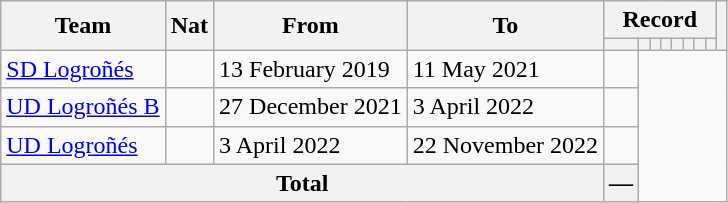<table class="wikitable" style="text-align: center">
<tr>
<th rowspan="2">Team</th>
<th rowspan="2">Nat</th>
<th rowspan="2">From</th>
<th rowspan="2">To</th>
<th colspan="8">Record</th>
<th rowspan=2></th>
</tr>
<tr>
<th></th>
<th></th>
<th></th>
<th></th>
<th></th>
<th></th>
<th></th>
<th></th>
</tr>
<tr>
<td align=left><a href='#'>SD Logroñés</a></td>
<td></td>
<td align=left>13 February 2019</td>
<td align=left>11 May 2021<br></td>
<td></td>
</tr>
<tr>
<td align=left><a href='#'>UD Logroñés B</a></td>
<td></td>
<td align=left>27 December 2021</td>
<td align=left>3 April 2022<br></td>
<td></td>
</tr>
<tr>
<td align=left><a href='#'>UD Logroñés</a></td>
<td></td>
<td align=left>3 April 2022</td>
<td align=left>22 November 2022<br></td>
<td></td>
</tr>
<tr>
<th colspan="4">Total<br></th>
<th>—</th>
</tr>
</table>
